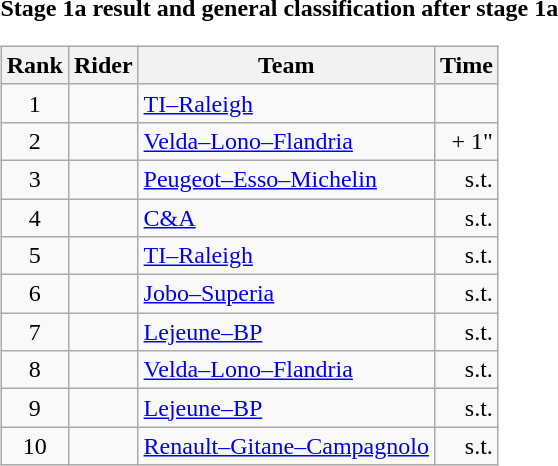<table>
<tr>
<td><strong>Stage 1a result and general classification after stage 1a</strong><br><table class="wikitable">
<tr>
<th scope="col">Rank</th>
<th scope="col">Rider</th>
<th scope="col">Team</th>
<th scope="col">Time</th>
</tr>
<tr>
<td style="text-align:center;">1</td>
<td> </td>
<td><a href='#'>TI–Raleigh</a></td>
<td style="text-align:right;"></td>
</tr>
<tr>
<td style="text-align:center;">2</td>
<td></td>
<td><a href='#'>Velda–Lono–Flandria</a></td>
<td style="text-align:right;">+ 1"</td>
</tr>
<tr>
<td style="text-align:center;">3</td>
<td></td>
<td><a href='#'>Peugeot–Esso–Michelin</a></td>
<td style="text-align:right;">s.t.</td>
</tr>
<tr>
<td style="text-align:center;">4</td>
<td></td>
<td><a href='#'>C&A</a></td>
<td style="text-align:right;">s.t.</td>
</tr>
<tr>
<td style="text-align:center;">5</td>
<td></td>
<td><a href='#'>TI–Raleigh</a></td>
<td style="text-align:right;">s.t.</td>
</tr>
<tr>
<td style="text-align:center;">6</td>
<td></td>
<td><a href='#'>Jobo–Superia</a></td>
<td style="text-align:right;">s.t.</td>
</tr>
<tr>
<td style="text-align:center;">7</td>
<td></td>
<td><a href='#'>Lejeune–BP</a></td>
<td style="text-align:right;">s.t.</td>
</tr>
<tr>
<td style="text-align:center;">8</td>
<td></td>
<td><a href='#'>Velda–Lono–Flandria</a></td>
<td style="text-align:right;">s.t.</td>
</tr>
<tr>
<td style="text-align:center;">9</td>
<td></td>
<td><a href='#'>Lejeune–BP</a></td>
<td style="text-align:right;">s.t.</td>
</tr>
<tr>
<td style="text-align:center;">10</td>
<td></td>
<td><a href='#'>Renault–Gitane–Campagnolo</a></td>
<td style="text-align:right;">s.t.</td>
</tr>
</table>
</td>
</tr>
</table>
